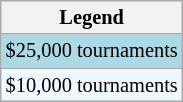<table class="wikitable" style="font-size:85%">
<tr>
<th>Legend</th>
</tr>
<tr style="background:lightblue;">
<td>$25,000 tournaments</td>
</tr>
<tr style="background:#f0f8ff;">
<td>$10,000 tournaments</td>
</tr>
</table>
